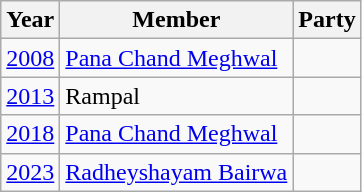<table class="wikitable sortable">
<tr>
<th>Year</th>
<th>Member</th>
<th colspan="2">Party</th>
</tr>
<tr>
<td><a href='#'>2008</a></td>
<td><a href='#'>Pana Chand Meghwal</a></td>
<td></td>
</tr>
<tr>
<td><a href='#'>2013</a></td>
<td>Rampal</td>
<td></td>
</tr>
<tr>
<td><a href='#'>2018</a></td>
<td><a href='#'>Pana Chand Meghwal</a></td>
<td></td>
</tr>
<tr>
<td><a href='#'>2023</a></td>
<td><a href='#'>Radheyshayam Bairwa</a></td>
<td></td>
</tr>
</table>
